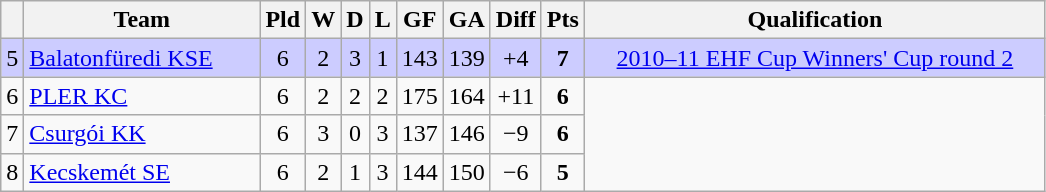<table class="wikitable sortable" style="text-align:center">
<tr>
<th></th>
<th width="150">Team</th>
<th>Pld</th>
<th>W</th>
<th>D</th>
<th>L</th>
<th>GF</th>
<th>GA</th>
<th>Diff</th>
<th>Pts</th>
<th width="300">Qualification</th>
</tr>
<tr style="background: #CCCCFF;">
<td>5</td>
<td align=left><a href='#'>Balatonfüredi KSE</a></td>
<td>6</td>
<td>2</td>
<td>3</td>
<td>1</td>
<td>143</td>
<td>139</td>
<td>+4</td>
<td><strong>7</strong></td>
<td><a href='#'>2010–11 EHF Cup Winners' Cup round 2</a></td>
</tr>
<tr>
<td>6</td>
<td align=left><a href='#'>PLER KC</a></td>
<td>6</td>
<td>2</td>
<td>2</td>
<td>2</td>
<td>175</td>
<td>164</td>
<td>+11</td>
<td><strong>6</strong></td>
</tr>
<tr>
<td>7</td>
<td align=left><a href='#'>Csurgói KK</a></td>
<td>6</td>
<td>3</td>
<td>0</td>
<td>3</td>
<td>137</td>
<td>146</td>
<td>−9</td>
<td><strong>6</strong></td>
</tr>
<tr>
<td>8</td>
<td align=left><a href='#'>Kecskemét SE</a></td>
<td>6</td>
<td>2</td>
<td>1</td>
<td>3</td>
<td>144</td>
<td>150</td>
<td>−6</td>
<td><strong>5</strong></td>
</tr>
</table>
